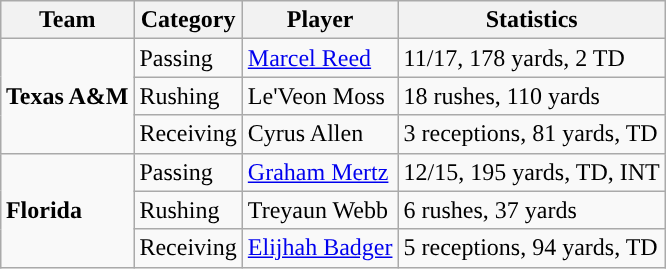<table class="wikitable" style="float: right;">
<tr>
<th>Team</th>
<th>Category</th>
<th>Player</th>
<th>Statistics</th>
</tr>
<tr>
<td rowspan=3><strong>Texas A&M</strong></td>
<td>Passing</td>
<td><a href='#'>Marcel Reed</a></td>
<td>11/17, 178 yards, 2 TD</td>
</tr>
<tr>
<td>Rushing</td>
<td>Le'Veon Moss</td>
<td>18 rushes, 110 yards</td>
</tr>
<tr>
<td>Receiving</td>
<td>Cyrus Allen</td>
<td>3 receptions, 81 yards, TD</td>
</tr>
<tr>
<td rowspan=3><strong>Florida</strong></td>
<td>Passing</td>
<td><a href='#'>Graham Mertz</a></td>
<td>12/15, 195 yards, TD, INT</td>
</tr>
<tr>
<td>Rushing</td>
<td>Treyaun Webb</td>
<td>6 rushes, 37 yards</td>
</tr>
<tr>
<td>Receiving</td>
<td><a href='#'>Elijhah Badger</a></td>
<td>5 receptions, 94 yards, TD</td>
</tr>
</table>
